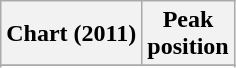<table class="wikitable sortable plainrowheaders" style="text-align:center">
<tr>
<th scope="col">Chart (2011)</th>
<th scope="col">Peak<br>position</th>
</tr>
<tr>
</tr>
<tr>
</tr>
</table>
